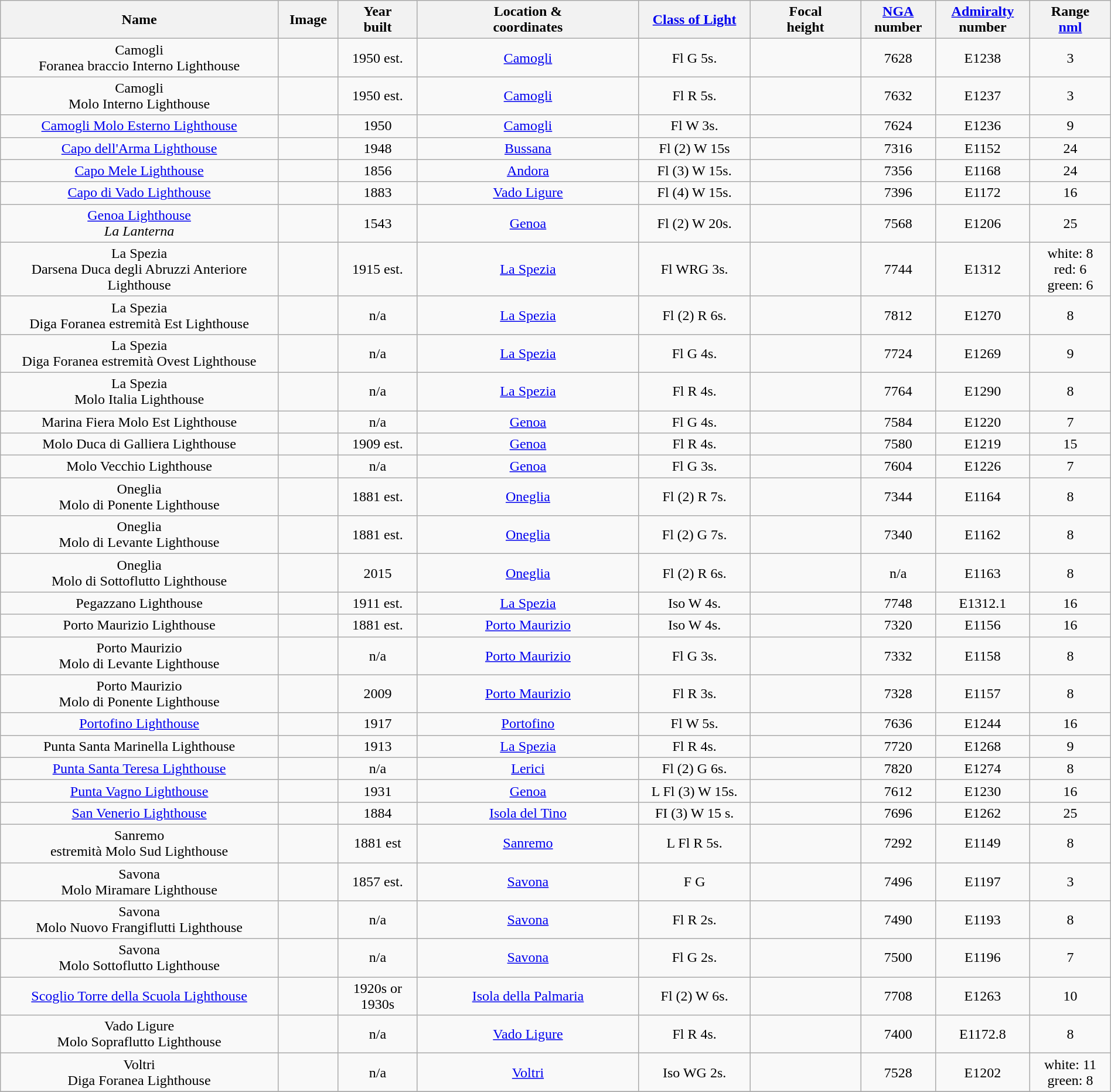<table class="wikitable sortable" style="margin:auto;text-align:center">
<tr>
<th width="25%">Name</th>
<th>Image</th>
<th>Year<br>built</th>
<th width="20%">Location &<br> coordinates</th>
<th width="10%"><a href='#'>Class of Light</a></th>
<th width="10%">Focal<br>height</th>
<th><a href='#'>NGA</a><br>number</th>
<th><a href='#'>Admiralty</a><br>number</th>
<th>Range<br><a href='#'>nml</a></th>
</tr>
<tr>
<td>Camogli<br>Foranea braccio Interno Lighthouse</td>
<td></td>
<td>1950 est.</td>
<td><a href='#'>Camogli</a><br></td>
<td>Fl G 5s.</td>
<td></td>
<td>7628</td>
<td>E1238</td>
<td>3</td>
</tr>
<tr>
<td>Camogli<br>Molo Interno Lighthouse</td>
<td></td>
<td>1950 est.</td>
<td><a href='#'>Camogli</a><br></td>
<td>Fl R 5s.</td>
<td></td>
<td>7632</td>
<td>E1237</td>
<td>3</td>
</tr>
<tr>
<td><a href='#'>Camogli Molo Esterno Lighthouse</a></td>
<td></td>
<td>1950</td>
<td><a href='#'>Camogli</a><br> </td>
<td>Fl W 3s.</td>
<td></td>
<td>7624</td>
<td>E1236</td>
<td>9</td>
</tr>
<tr>
<td><a href='#'>Capo dell'Arma Lighthouse</a></td>
<td></td>
<td>1948</td>
<td><a href='#'>Bussana</a><br> </td>
<td>Fl (2) W 15s</td>
<td></td>
<td>7316</td>
<td>E1152</td>
<td>24</td>
</tr>
<tr>
<td><a href='#'>Capo Mele Lighthouse</a></td>
<td></td>
<td>1856</td>
<td><a href='#'>Andora</a><br></td>
<td>Fl (3) W 15s.</td>
<td></td>
<td>7356</td>
<td>E1168</td>
<td>24</td>
</tr>
<tr>
<td><a href='#'>Capo di Vado Lighthouse</a></td>
<td></td>
<td>1883</td>
<td><a href='#'>Vado Ligure</a><br></td>
<td>Fl (4) W 15s.</td>
<td></td>
<td>7396</td>
<td>E1172</td>
<td>16</td>
</tr>
<tr>
<td><a href='#'>Genoa Lighthouse</a><br><em>La Lanterna</em></td>
<td></td>
<td>1543</td>
<td><a href='#'>Genoa</a><br></td>
<td>Fl (2) W 20s.</td>
<td></td>
<td>7568</td>
<td>E1206</td>
<td>25</td>
</tr>
<tr>
<td>La Spezia<br>Darsena Duca degli Abruzzi Anteriore Lighthouse</td>
<td></td>
<td>1915 est.</td>
<td><a href='#'>La Spezia</a><br></td>
<td>Fl WRG 3s.</td>
<td></td>
<td>7744</td>
<td>E1312</td>
<td>white: 8<br>red: 6<br>green: 6</td>
</tr>
<tr>
<td>La Spezia<br>Diga Foranea estremità Est Lighthouse</td>
<td></td>
<td>n/a</td>
<td><a href='#'>La Spezia</a><br> </td>
<td>Fl (2) R 6s.</td>
<td></td>
<td>7812</td>
<td>E1270</td>
<td>8</td>
</tr>
<tr>
<td>La Spezia<br>Diga Foranea estremità Ovest Lighthouse</td>
<td> </td>
<td>n/a</td>
<td><a href='#'>La Spezia</a><br> </td>
<td>Fl G 4s.</td>
<td></td>
<td>7724</td>
<td>E1269</td>
<td>9</td>
</tr>
<tr>
<td>La Spezia<br>Molo Italia Lighthouse</td>
<td></td>
<td>n/a</td>
<td><a href='#'>La Spezia</a><br> </td>
<td>Fl R 4s.</td>
<td></td>
<td>7764</td>
<td>E1290</td>
<td>8</td>
</tr>
<tr>
<td>Marina Fiera Molo Est Lighthouse</td>
<td></td>
<td>n/a</td>
<td><a href='#'>Genoa</a><br> </td>
<td>Fl G 4s.</td>
<td></td>
<td>7584</td>
<td>E1220</td>
<td>7</td>
</tr>
<tr>
<td>Molo Duca di Galliera Lighthouse</td>
<td></td>
<td>1909 est.</td>
<td><a href='#'>Genoa</a><br> </td>
<td>Fl R 4s.</td>
<td></td>
<td>7580</td>
<td>E1219</td>
<td>15</td>
</tr>
<tr>
<td>Molo Vecchio Lighthouse</td>
<td></td>
<td>n/a</td>
<td><a href='#'>Genoa</a><br> </td>
<td>Fl G 3s.</td>
<td></td>
<td>7604</td>
<td>E1226</td>
<td>7</td>
</tr>
<tr>
<td>Oneglia<br>Molo di Ponente Lighthouse</td>
<td></td>
<td>1881 est.</td>
<td><a href='#'>Oneglia</a><br></td>
<td>Fl (2) R 7s.</td>
<td></td>
<td>7344</td>
<td>E1164</td>
<td>8</td>
</tr>
<tr>
<td>Oneglia<br>Molo di Levante Lighthouse</td>
<td></td>
<td>1881 est.</td>
<td><a href='#'>Oneglia</a><br></td>
<td>Fl (2) G 7s.</td>
<td></td>
<td>7340</td>
<td>E1162</td>
<td>8</td>
</tr>
<tr>
<td>Oneglia<br>Molo di Sottoflutto Lighthouse</td>
<td></td>
<td>2015</td>
<td><a href='#'>Oneglia</a><br></td>
<td>Fl (2) R 6s.</td>
<td></td>
<td>n/a</td>
<td>E1163</td>
<td>8</td>
</tr>
<tr>
<td>Pegazzano Lighthouse</td>
<td></td>
<td>1911 est.</td>
<td><a href='#'>La Spezia</a><br> </td>
<td>Iso W 4s.</td>
<td></td>
<td>7748</td>
<td>E1312.1</td>
<td>16</td>
</tr>
<tr>
<td>Porto Maurizio Lighthouse</td>
<td></td>
<td>1881 est.</td>
<td><a href='#'>Porto Maurizio</a><br></td>
<td>Iso W 4s.</td>
<td></td>
<td>7320</td>
<td>E1156</td>
<td>16</td>
</tr>
<tr>
<td>Porto Maurizio<br>Molo di Levante Lighthouse</td>
<td></td>
<td>n/a</td>
<td><a href='#'>Porto Maurizio</a><br></td>
<td>Fl G 3s.</td>
<td></td>
<td>7332</td>
<td>E1158</td>
<td>8</td>
</tr>
<tr>
<td>Porto Maurizio<br>Molo di Ponente Lighthouse</td>
<td></td>
<td>2009</td>
<td><a href='#'>Porto Maurizio</a> <br></td>
<td>Fl R 3s.</td>
<td></td>
<td>7328</td>
<td>E1157</td>
<td>8</td>
</tr>
<tr>
<td><a href='#'>Portofino Lighthouse</a></td>
<td></td>
<td>1917</td>
<td><a href='#'>Portofino</a><br> </td>
<td>Fl W 5s.</td>
<td></td>
<td>7636</td>
<td>E1244</td>
<td>16</td>
</tr>
<tr>
<td>Punta Santa Marinella Lighthouse</td>
<td> </td>
<td>1913</td>
<td><a href='#'>La Spezia</a><br> </td>
<td>Fl R 4s.</td>
<td></td>
<td>7720</td>
<td>E1268</td>
<td>9</td>
</tr>
<tr>
<td><a href='#'>Punta Santa Teresa Lighthouse</a></td>
<td></td>
<td>n/a</td>
<td><a href='#'>Lerici</a><br></td>
<td>Fl (2) G 6s.</td>
<td></td>
<td>7820</td>
<td>E1274</td>
<td>8</td>
</tr>
<tr>
<td><a href='#'>Punta Vagno Lighthouse</a></td>
<td></td>
<td>1931</td>
<td><a href='#'>Genoa</a><br></td>
<td>L Fl (3) W 15s.</td>
<td></td>
<td>7612</td>
<td>E1230</td>
<td>16</td>
</tr>
<tr>
<td><a href='#'>San Venerio Lighthouse</a></td>
<td></td>
<td>1884</td>
<td><a href='#'>Isola del Tino</a><br> </td>
<td>FI (3) W 15 s.</td>
<td></td>
<td>7696</td>
<td>E1262</td>
<td>25</td>
</tr>
<tr>
<td>Sanremo<br>estremità Molo Sud Lighthouse</td>
<td></td>
<td>1881 est</td>
<td><a href='#'>Sanremo</a><br></td>
<td>L Fl R 5s.</td>
<td></td>
<td>7292</td>
<td>E1149</td>
<td>8</td>
</tr>
<tr>
<td>Savona<br>Molo Miramare Lighthouse</td>
<td></td>
<td>1857 est.</td>
<td><a href='#'>Savona</a><br></td>
<td>F G</td>
<td></td>
<td>7496</td>
<td>E1197</td>
<td>3</td>
</tr>
<tr>
<td>Savona<br>Molo Nuovo Frangiflutti Lighthouse</td>
<td></td>
<td>n/a</td>
<td><a href='#'>Savona</a><br></td>
<td>Fl R 2s.</td>
<td></td>
<td>7490</td>
<td>E1193</td>
<td>8</td>
</tr>
<tr>
<td>Savona<br>Molo Sottoflutto Lighthouse</td>
<td></td>
<td>n/a</td>
<td><a href='#'>Savona</a><br></td>
<td>Fl G 2s.</td>
<td></td>
<td>7500</td>
<td>E1196</td>
<td>7</td>
</tr>
<tr>
<td><a href='#'>Scoglio Torre della Scuola Lighthouse</a></td>
<td></td>
<td>1920s or<br> 1930s</td>
<td><a href='#'>Isola della Palmaria</a><br></td>
<td>Fl (2) W 6s.</td>
<td></td>
<td>7708</td>
<td>E1263</td>
<td>10</td>
</tr>
<tr>
<td>Vado Ligure<br>Molo Sopraflutto Lighthouse</td>
<td></td>
<td>n/a</td>
<td><a href='#'>Vado Ligure</a><br></td>
<td>Fl R 4s.</td>
<td></td>
<td>7400</td>
<td>E1172.8</td>
<td>8</td>
</tr>
<tr>
<td>Voltri<br>Diga Foranea Lighthouse</td>
<td> </td>
<td>n/a</td>
<td><a href='#'>Voltri</a><br>  </td>
<td>Iso WG 2s.</td>
<td></td>
<td>7528</td>
<td>E1202</td>
<td>white: 11<br>green: 8</td>
</tr>
<tr>
</tr>
</table>
